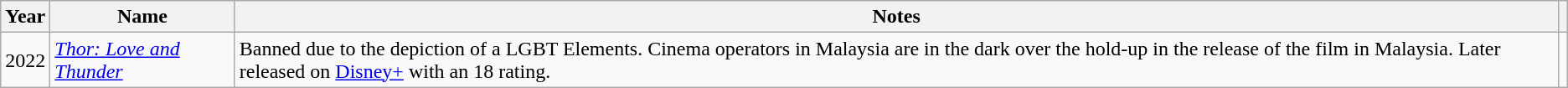<table class="wikitable sortable">
<tr>
<th>Year</th>
<th>Name</th>
<th>Notes</th>
<th class="unsortable"></th>
</tr>
<tr>
<td>2022</td>
<td><em><a href='#'>Thor: Love and Thunder</a></em></td>
<td>Banned due to the depiction of a LGBT Elements. Cinema operators in Malaysia are in the dark over the hold-up in the release of the film in Malaysia. Later released on <a href='#'>Disney+</a> with an 18 rating.</td>
<td></td>
</tr>
</table>
